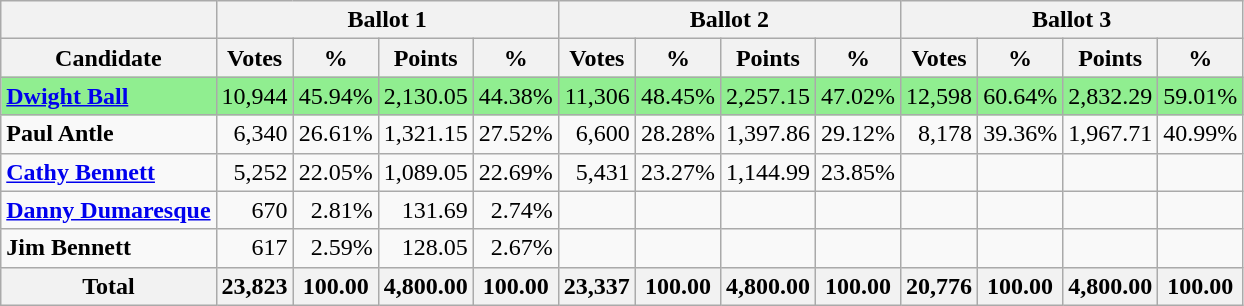<table class="wikitable">
<tr>
<th></th>
<th colspan = "4">Ballot 1</th>
<th colspan = "4">Ballot 2</th>
<th colspan = "4">Ballot 3</th>
</tr>
<tr>
<th>Candidate</th>
<th>Votes</th>
<th>%</th>
<th>Points</th>
<th>%</th>
<th>Votes</th>
<th>%</th>
<th>Points</th>
<th>%</th>
<th>Votes</th>
<th>%</th>
<th>Points</th>
<th>%</th>
</tr>
<tr style="text-align:right;background:lightgreen;">
<td align=left><strong><a href='#'>Dwight Ball</a></strong></td>
<td>10,944</td>
<td>45.94%</td>
<td>2,130.05</td>
<td>44.38%</td>
<td>11,306</td>
<td>48.45%</td>
<td>2,257.15</td>
<td>47.02%</td>
<td>12,598</td>
<td>60.64%</td>
<td>2,832.29</td>
<td>59.01%</td>
</tr>
<tr style="text-align:right;">
<td align=left><strong>Paul Antle</strong></td>
<td>6,340</td>
<td>26.61%</td>
<td>1,321.15</td>
<td>27.52%</td>
<td>6,600</td>
<td>28.28%</td>
<td>1,397.86</td>
<td>29.12%</td>
<td>8,178</td>
<td>39.36%</td>
<td>1,967.71</td>
<td>40.99%</td>
</tr>
<tr style="text-align:right;">
<td align=left><strong><a href='#'>Cathy Bennett</a></strong></td>
<td>5,252</td>
<td>22.05%</td>
<td>1,089.05</td>
<td>22.69%</td>
<td>5,431</td>
<td>23.27%</td>
<td>1,144.99</td>
<td>23.85%</td>
<td></td>
<td></td>
<td></td>
<td></td>
</tr>
<tr style="text-align:right;">
<td align=left><strong><a href='#'>Danny Dumaresque</a></strong></td>
<td>670</td>
<td>2.81%</td>
<td>131.69</td>
<td>2.74%</td>
<td></td>
<td></td>
<td></td>
<td></td>
<td></td>
<td></td>
<td></td>
<td></td>
</tr>
<tr style="text-align:right;">
<td align=left><strong>Jim Bennett</strong></td>
<td>617</td>
<td>2.59%</td>
<td>128.05</td>
<td>2.67%</td>
<td></td>
<td></td>
<td></td>
<td></td>
<td></td>
<td></td>
<td></td>
<td></td>
</tr>
<tr style="text-align:right;">
<th>Total</th>
<th>23,823</th>
<th>100.00</th>
<th>4,800.00</th>
<th>100.00</th>
<th>23,337</th>
<th>100.00</th>
<th>4,800.00</th>
<th>100.00</th>
<th>20,776</th>
<th>100.00</th>
<th>4,800.00</th>
<th>100.00</th>
</tr>
</table>
